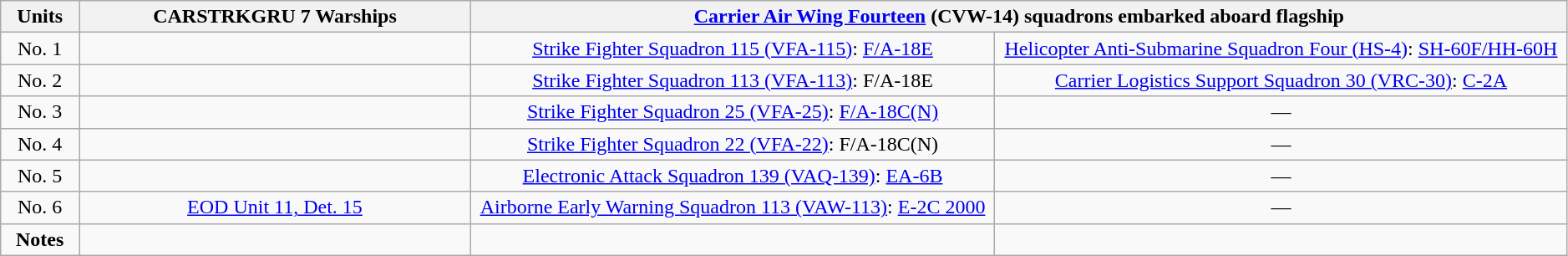<table class="wikitable" style="text-align:center" width=99%>
<tr>
<th rowspan="1" width="5%">Units</th>
<th colspan="1" width="25%" align="center">CARSTRKGRU 7 Warships</th>
<th colspan="2" align="center"><a href='#'>Carrier Air Wing Fourteen</a> (CVW-14) squadrons embarked aboard flagship </th>
</tr>
<tr>
<td>No. 1</td>
<td></td>
<td><a href='#'>Strike Fighter Squadron 115 (VFA-115)</a>: <a href='#'>F/A-18E</a></td>
<td><a href='#'>Helicopter Anti-Submarine Squadron Four (HS-4)</a>: <a href='#'>SH-60F/HH-60H</a></td>
</tr>
<tr>
<td>No. 2</td>
<td></td>
<td><a href='#'>Strike Fighter Squadron 113 (VFA-113)</a>: F/A-18E</td>
<td><a href='#'>Carrier Logistics Support Squadron 30 (VRC-30)</a>:  <a href='#'>C-2A</a></td>
</tr>
<tr>
<td>No. 3</td>
<td></td>
<td><a href='#'>Strike Fighter Squadron 25 (VFA-25)</a>: <a href='#'>F/A-18C(N)</a></td>
<td>—</td>
</tr>
<tr>
<td>No. 4</td>
<td></td>
<td><a href='#'>Strike Fighter Squadron 22 (VFA-22)</a>: F/A-18C(N)</td>
<td>—</td>
</tr>
<tr>
<td>No. 5</td>
<td></td>
<td><a href='#'>Electronic Attack Squadron 139 (VAQ-139)</a>: <a href='#'>EA-6B</a></td>
<td>—</td>
</tr>
<tr>
<td>No. 6</td>
<td><a href='#'>EOD Unit 11, Det. 15</a></td>
<td><a href='#'>Airborne Early Warning Squadron 113 (VAW-113)</a>: <a href='#'>E-2C 2000</a></td>
<td>—</td>
</tr>
<tr>
<td><strong>Notes</strong></td>
<td></td>
<td></td>
<td></td>
</tr>
</table>
